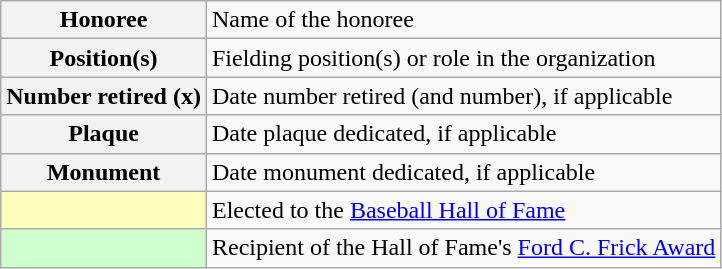<table class="wikitable plainrowheaders">
<tr>
<th scope="row"><strong>Honoree</strong></th>
<td>Name of the honoree</td>
</tr>
<tr>
<th scope="row"><strong>Position(s)</strong></th>
<td>Fielding position(s) or role in the organization</td>
</tr>
<tr>
<th scope="row"><strong>Number retired (x)</strong></th>
<td>Date number retired (and number), if applicable</td>
</tr>
<tr>
<th scope="row"><strong>Plaque</strong></th>
<td>Date plaque dedicated, if applicable</td>
</tr>
<tr>
<th scope="row"><strong>Monument</strong></th>
<td>Date monument dedicated, if applicable</td>
</tr>
<tr>
<th scope="row" style="background:#ffb;"></th>
<td>Elected to the <a href='#'>Baseball Hall of Fame</a></td>
</tr>
<tr>
<th scope="row" style="background:#cfc;"></th>
<td>Recipient of the Hall of Fame's <a href='#'>Ford C. Frick Award</a></td>
</tr>
</table>
